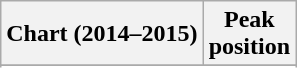<table class="wikitable sortable plainrowheaders" style="text-align:center;">
<tr>
<th scope="col">Chart (2014–2015)</th>
<th scope="col">Peak<br>position</th>
</tr>
<tr>
</tr>
<tr>
</tr>
<tr>
</tr>
<tr>
</tr>
<tr>
</tr>
<tr>
</tr>
<tr>
</tr>
<tr>
</tr>
<tr>
</tr>
<tr>
</tr>
</table>
